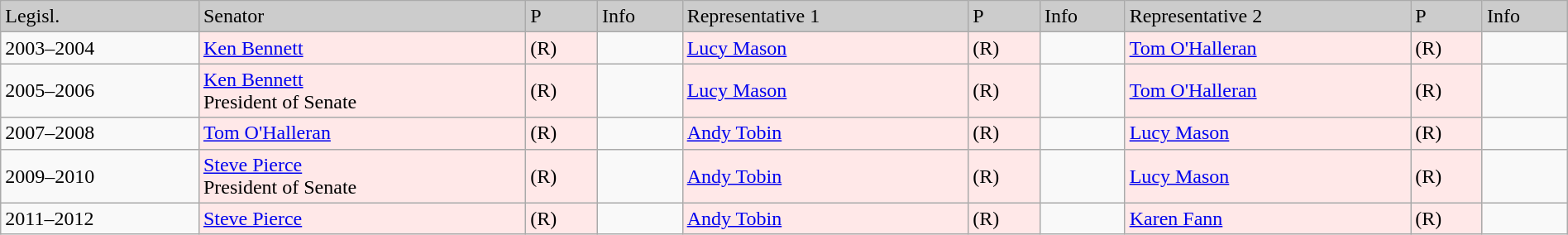<table class=wikitable width="100%" border="1">
<tr style="background-color:#cccccc;">
<td>Legisl.</td>
<td>Senator</td>
<td>P</td>
<td>Info</td>
<td>Representative 1</td>
<td>P</td>
<td>Info</td>
<td>Representative 2</td>
<td>P</td>
<td>Info</td>
</tr>
<tr>
<td>2003–2004</td>
<td style="background:#FFE8E8"><a href='#'>Ken Bennett</a></td>
<td style="background:#FFE8E8">(R)</td>
<td></td>
<td style="background:#FFE8E8"><a href='#'>Lucy Mason</a></td>
<td style="background:#FFE8E8">(R)</td>
<td></td>
<td style="background:#FFE8E8"><a href='#'>Tom O'Halleran</a></td>
<td style="background:#FFE8E8">(R)</td>
<td></td>
</tr>
<tr>
<td>2005–2006</td>
<td style="background:#FFE8E8"><a href='#'>Ken Bennett</a> <br>President of Senate</td>
<td style="background:#FFE8E8">(R)</td>
<td></td>
<td style="background:#FFE8E8"><a href='#'>Lucy Mason</a></td>
<td style="background:#FFE8E8">(R)</td>
<td></td>
<td style="background:#FFE8E8"><a href='#'>Tom O'Halleran</a></td>
<td style="background:#FFE8E8">(R)</td>
<td></td>
</tr>
<tr>
<td>2007–2008</td>
<td style="background:#FFE8E8"><a href='#'>Tom O'Halleran</a></td>
<td style="background:#FFE8E8">(R)</td>
<td></td>
<td style="background:#FFE8E8"><a href='#'>Andy Tobin</a></td>
<td style="background:#FFE8E8">(R)</td>
<td></td>
<td style="background:#FFE8E8"><a href='#'>Lucy Mason</a></td>
<td style="background:#FFE8E8">(R)</td>
<td></td>
</tr>
<tr>
<td>2009–2010</td>
<td style="background:#FFE8E8"><a href='#'>Steve Pierce</a><br>President of Senate</td>
<td style="background:#FFE8E8">(R)</td>
<td></td>
<td style="background:#FFE8E8"><a href='#'>Andy Tobin</a></td>
<td style="background:#FFE8E8">(R)</td>
<td></td>
<td style="background:#FFE8E8"><a href='#'>Lucy Mason</a></td>
<td style="background:#FFE8E8">(R)</td>
<td></td>
</tr>
<tr>
<td>2011–2012</td>
<td style="background:#FFE8E8"><a href='#'>Steve Pierce</a></td>
<td style="background:#FFE8E8">(R)</td>
<td></td>
<td style="background:#FFE8E8"><a href='#'>Andy Tobin</a></td>
<td style="background:#FFE8E8">(R)</td>
<td></td>
<td style="background:#FFE8E8"><a href='#'>Karen Fann</a></td>
<td style="background:#FFE8E8">(R)</td>
<td></td>
</tr>
</table>
